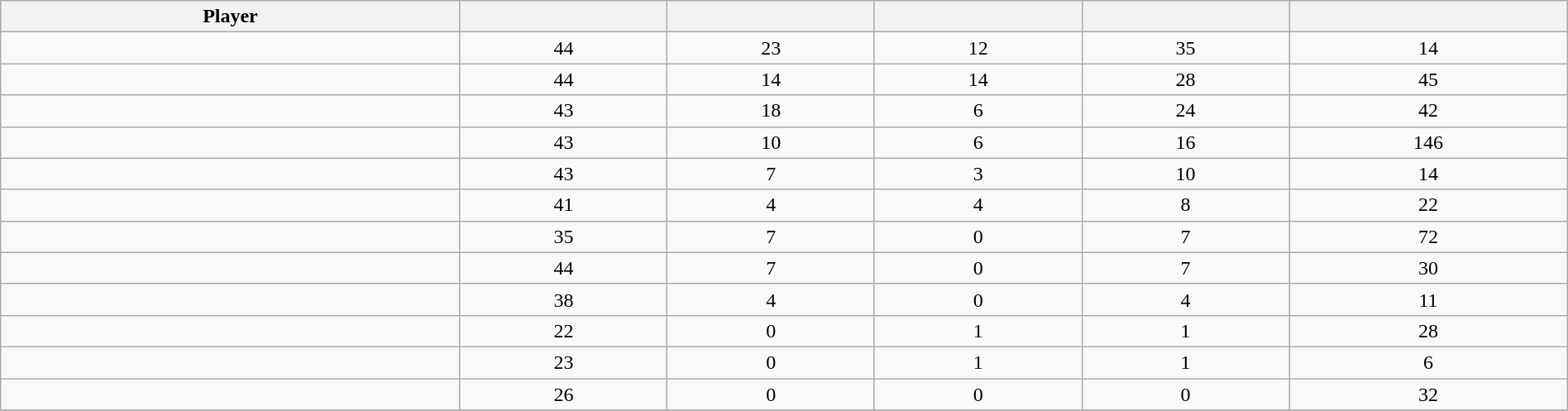<table class="wikitable sortable" style="width:100%;">
<tr align=center>
<th>Player</th>
<th></th>
<th></th>
<th></th>
<th></th>
<th></th>
</tr>
<tr align=center>
<td></td>
<td>44</td>
<td>23</td>
<td>12</td>
<td>35</td>
<td>14</td>
</tr>
<tr align=center>
<td></td>
<td>44</td>
<td>14</td>
<td>14</td>
<td>28</td>
<td>45</td>
</tr>
<tr align=center>
<td></td>
<td>43</td>
<td>18</td>
<td>6</td>
<td>24</td>
<td>42</td>
</tr>
<tr align=center>
<td></td>
<td>43</td>
<td>10</td>
<td>6</td>
<td>16</td>
<td>146</td>
</tr>
<tr align=center>
<td></td>
<td>43</td>
<td>7</td>
<td>3</td>
<td>10</td>
<td>14</td>
</tr>
<tr align=center>
<td></td>
<td>41</td>
<td>4</td>
<td>4</td>
<td>8</td>
<td>22</td>
</tr>
<tr align=center>
<td></td>
<td>35</td>
<td>7</td>
<td>0</td>
<td>7</td>
<td>72</td>
</tr>
<tr align=center>
<td></td>
<td>44</td>
<td>7</td>
<td>0</td>
<td>7</td>
<td>30</td>
</tr>
<tr align=center>
<td></td>
<td>38</td>
<td>4</td>
<td>0</td>
<td>4</td>
<td>11</td>
</tr>
<tr align=center>
<td></td>
<td>22</td>
<td>0</td>
<td>1</td>
<td>1</td>
<td>28</td>
</tr>
<tr align=center>
<td></td>
<td>23</td>
<td>0</td>
<td>1</td>
<td>1</td>
<td>6</td>
</tr>
<tr align=center>
<td></td>
<td>26</td>
<td>0</td>
<td>0</td>
<td>0</td>
<td>32</td>
</tr>
<tr>
</tr>
</table>
